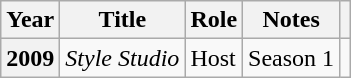<table class="wikitable plainrowheaders">
<tr>
<th scope="col">Year</th>
<th scope="col">Title</th>
<th scope="col">Role</th>
<th scope="col">Notes</th>
<th scope="col" class="unsortable"></th>
</tr>
<tr>
<th scope="row">2009</th>
<td><em>Style Studio</em></td>
<td>Host</td>
<td>Season 1</td>
<td style="text-align:center"></td>
</tr>
</table>
